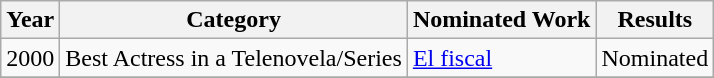<table class="wikitable">
<tr>
<th>Year</th>
<th><strong>Category</strong></th>
<th>Nominated Work</th>
<th>Results</th>
</tr>
<tr>
<td>2000</td>
<td>Best Actress in a Telenovela/Series</td>
<td><a href='#'>El fiscal</a></td>
<td>Nominated</td>
</tr>
<tr>
</tr>
</table>
